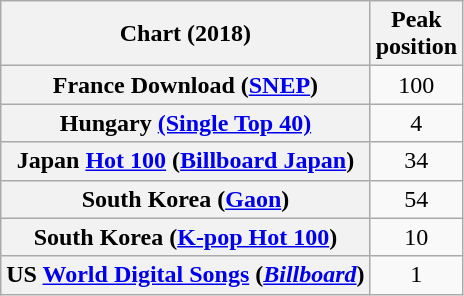<table class="wikitable sortable plainrowheaders" style="text-align:center">
<tr>
<th>Chart (2018)</th>
<th>Peak<br>position</th>
</tr>
<tr>
<th scope="row">France Download (<a href='#'>SNEP</a>)</th>
<td>100</td>
</tr>
<tr>
<th scope="row">Hungary <a href='#'>(Single Top 40)</a></th>
<td>4</td>
</tr>
<tr>
<th scope="row">Japan <a href='#'>Hot 100</a> (<a href='#'>Billboard Japan</a>)</th>
<td>34</td>
</tr>
<tr>
<th scope="row">South Korea (<a href='#'>Gaon</a>)</th>
<td>54</td>
</tr>
<tr>
<th scope="row">South Korea (<a href='#'>K-pop Hot 100</a>)</th>
<td>10</td>
</tr>
<tr>
<th scope="row">US <a href='#'>World Digital Songs</a> (<em><a href='#'>Billboard</a></em>)</th>
<td>1</td>
</tr>
</table>
